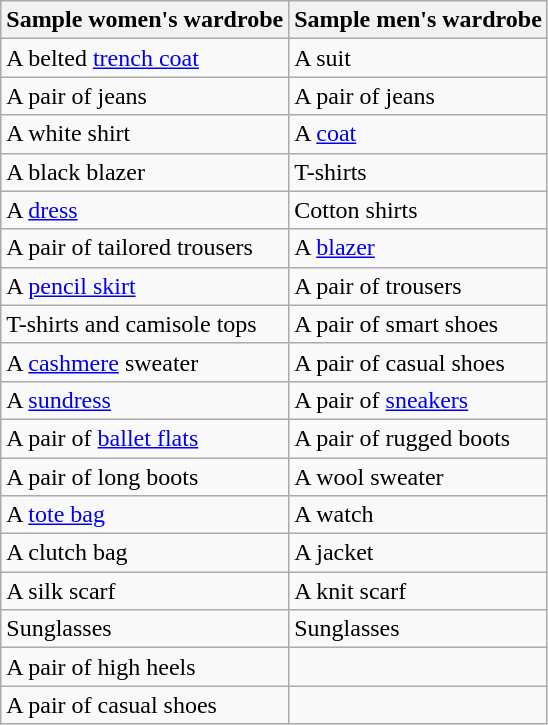<table class="wikitable">
<tr>
<th>Sample women's wardrobe</th>
<th>Sample men's wardrobe</th>
</tr>
<tr>
<td>A belted <a href='#'>trench coat</a></td>
<td>A suit</td>
</tr>
<tr>
<td>A pair of jeans</td>
<td>A pair of jeans</td>
</tr>
<tr>
<td>A white shirt</td>
<td>A <a href='#'>coat</a></td>
</tr>
<tr>
<td>A black blazer</td>
<td>T-shirts</td>
</tr>
<tr>
<td>A <a href='#'>dress</a></td>
<td>Cotton shirts</td>
</tr>
<tr>
<td>A pair of tailored trousers</td>
<td>A <a href='#'>blazer</a></td>
</tr>
<tr>
<td>A <a href='#'>pencil skirt</a></td>
<td>A pair of trousers</td>
</tr>
<tr>
<td>T-shirts and camisole tops</td>
<td>A pair of smart shoes</td>
</tr>
<tr>
<td>A <a href='#'>cashmere</a> sweater</td>
<td>A pair of casual shoes</td>
</tr>
<tr>
<td>A <a href='#'>sundress</a></td>
<td>A pair of <a href='#'>sneakers</a></td>
</tr>
<tr>
<td>A pair of <a href='#'>ballet flats</a></td>
<td>A pair of rugged boots</td>
</tr>
<tr>
<td>A pair of long boots</td>
<td>A wool sweater</td>
</tr>
<tr>
<td>A <a href='#'>tote bag</a></td>
<td>A watch</td>
</tr>
<tr>
<td>A clutch bag</td>
<td>A jacket</td>
</tr>
<tr>
<td>A silk scarf</td>
<td>A knit scarf</td>
</tr>
<tr>
<td>Sunglasses</td>
<td>Sunglasses</td>
</tr>
<tr>
<td>A pair of high heels</td>
<td></td>
</tr>
<tr>
<td>A pair of casual shoes</td>
<td></td>
</tr>
</table>
